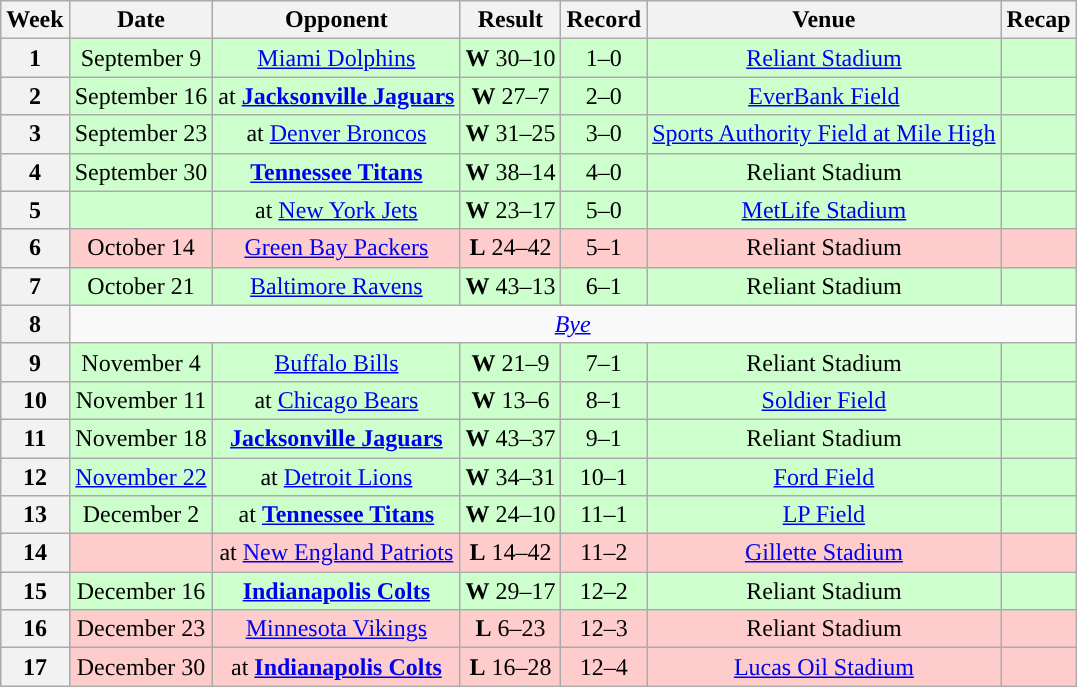<table class="wikitable" style="text-align:center">
<tr>
<th>Week</th>
<th>Date</th>
<th>Opponent</th>
<th>Result</th>
<th>Record</th>
<th>Venue</th>
<th>Recap</th>
</tr>
<tr style="background:#cfc">
<th>1</th>
<td>September 9</td>
<td><a href='#'>Miami Dolphins</a></td>
<td><strong>W</strong> 30–10</td>
<td>1–0</td>
<td><a href='#'>Reliant Stadium</a></td>
<td></td>
</tr>
<tr style="background:#cfc">
<th>2</th>
<td>September 16</td>
<td>at <strong><a href='#'>Jacksonville Jaguars</a></strong></td>
<td><strong>W</strong> 27–7</td>
<td>2–0</td>
<td><a href='#'>EverBank Field</a></td>
<td></td>
</tr>
<tr style="background:#cfc">
<th>3</th>
<td>September 23</td>
<td>at <a href='#'>Denver Broncos</a></td>
<td><strong>W</strong> 31–25</td>
<td>3–0</td>
<td><a href='#'>Sports Authority Field at Mile High</a></td>
<td></td>
</tr>
<tr style="background:#cfc">
<th>4</th>
<td>September 30</td>
<td><strong><a href='#'>Tennessee Titans</a></strong></td>
<td><strong>W</strong> 38–14</td>
<td>4–0</td>
<td>Reliant Stadium</td>
<td></td>
</tr>
<tr style="background:#cfc">
<th>5</th>
<td></td>
<td>at <a href='#'>New York Jets</a></td>
<td><strong>W</strong> 23–17</td>
<td>5–0</td>
<td><a href='#'>MetLife Stadium</a></td>
<td></td>
</tr>
<tr style="background:#fcc">
<th>6</th>
<td>October 14</td>
<td><a href='#'>Green Bay Packers</a></td>
<td><strong>L</strong> 24–42</td>
<td>5–1</td>
<td>Reliant Stadium</td>
<td></td>
</tr>
<tr style="background:#cfc">
<th>7</th>
<td>October 21</td>
<td><a href='#'>Baltimore Ravens</a></td>
<td><strong>W</strong> 43–13</td>
<td>6–1</td>
<td>Reliant Stadium</td>
<td></td>
</tr>
<tr>
<th>8</th>
<td colspan="6"><em><a href='#'>Bye</a></em></td>
</tr>
<tr style="background:#cfc">
<th>9</th>
<td>November 4</td>
<td><a href='#'>Buffalo Bills</a></td>
<td><strong>W</strong> 21–9</td>
<td>7–1</td>
<td>Reliant Stadium</td>
<td></td>
</tr>
<tr style="background:#cfc">
<th>10</th>
<td>November 11</td>
<td>at <a href='#'>Chicago Bears</a></td>
<td><strong>W</strong> 13–6</td>
<td>8–1</td>
<td><a href='#'>Soldier Field</a></td>
<td></td>
</tr>
<tr style="background:#cfc">
<th>11</th>
<td>November 18</td>
<td><strong><a href='#'>Jacksonville Jaguars</a></strong></td>
<td><strong>W</strong> 43–37 </td>
<td>9–1</td>
<td>Reliant Stadium</td>
<td></td>
</tr>
<tr style="background:#cfc">
<th>12</th>
<td><a href='#'>November 22</a></td>
<td>at <a href='#'>Detroit Lions</a></td>
<td><strong>W</strong> 34–31 </td>
<td>10–1</td>
<td><a href='#'>Ford Field</a></td>
<td></td>
</tr>
<tr style="background:#cfc">
<th>13</th>
<td>December 2</td>
<td>at <strong><a href='#'>Tennessee Titans</a></strong></td>
<td><strong>W</strong> 24–10</td>
<td>11–1</td>
<td><a href='#'>LP Field</a></td>
<td></td>
</tr>
<tr style="background:#fcc">
<th>14</th>
<td></td>
<td>at <a href='#'>New England Patriots</a></td>
<td><strong>L</strong> 14–42</td>
<td>11–2</td>
<td><a href='#'>Gillette Stadium</a></td>
<td></td>
</tr>
<tr style="background:#cfc">
<th>15</th>
<td>December 16</td>
<td><strong><a href='#'>Indianapolis Colts</a></strong></td>
<td><strong>W</strong> 29–17</td>
<td>12–2</td>
<td>Reliant Stadium</td>
<td></td>
</tr>
<tr style="background:#fcc">
<th>16</th>
<td>December 23</td>
<td><a href='#'>Minnesota Vikings</a></td>
<td><strong>L</strong> 6–23</td>
<td>12–3</td>
<td>Reliant Stadium</td>
<td></td>
</tr>
<tr style="background:#fcc">
<th>17</th>
<td>December 30</td>
<td>at <strong><a href='#'>Indianapolis Colts</a></strong></td>
<td><strong>L</strong> 16–28</td>
<td>12–4</td>
<td><a href='#'>Lucas Oil Stadium</a></td>
<td></td>
</tr>
</table>
